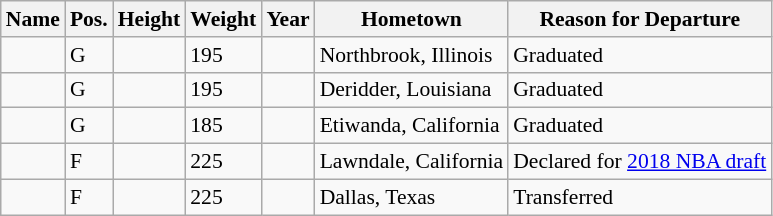<table class="wikitable sortable" style="font-size:90%;" border="1">
<tr>
<th>Name</th>
<th>Pos.</th>
<th>Height</th>
<th>Weight</th>
<th>Year</th>
<th>Hometown</th>
<th ! class="unsortable">Reason for Departure</th>
</tr>
<tr>
<td></td>
<td>G</td>
<td></td>
<td>195</td>
<td></td>
<td>Northbrook, Illinois</td>
<td>Graduated</td>
</tr>
<tr>
<td></td>
<td>G</td>
<td></td>
<td>195</td>
<td></td>
<td>Deridder, Louisiana</td>
<td>Graduated</td>
</tr>
<tr>
<td></td>
<td>G</td>
<td></td>
<td>185</td>
<td></td>
<td>Etiwanda, California</td>
<td>Graduated</td>
</tr>
<tr>
<td></td>
<td>F</td>
<td></td>
<td>225</td>
<td></td>
<td>Lawndale, California</td>
<td>Declared for <a href='#'>2018 NBA draft</a></td>
</tr>
<tr>
<td></td>
<td>F</td>
<td></td>
<td>225</td>
<td></td>
<td>Dallas, Texas</td>
<td>Transferred</td>
</tr>
</table>
